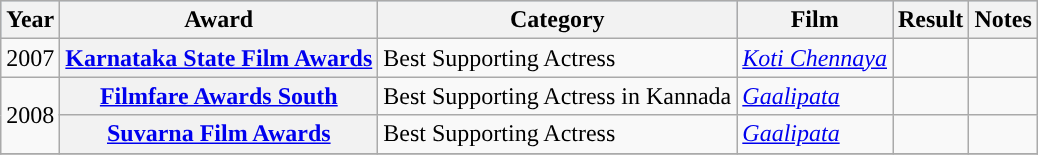<table class="wikitable">
<tr style="background:#B0C4DE;">
<th scope="col">Year</th>
<th scope="col">Award</th>
<th scope="col">Category</th>
<th scope="col">Film</th>
<th scope="col">Result</th>
<th scope="col">Notes</th>
</tr>
<tr>
<td>2007</td>
<th scope="row"><a href='#'>Karnataka State Film Awards</a></th>
<td>Best Supporting Actress</td>
<td><em><a href='#'>Koti Chennaya</a></em></td>
<td></td>
<td></td>
</tr>
<tr>
<td rowspan="2">2008</td>
<th scope="row"><a href='#'>Filmfare Awards South</a></th>
<td>Best Supporting Actress in Kannada</td>
<td><em><a href='#'>Gaalipata</a></em></td>
<td></td>
<td></td>
</tr>
<tr>
<th scope="row"><a href='#'>Suvarna Film Awards</a></th>
<td>Best Supporting Actress</td>
<td><em><a href='#'>Gaalipata</a></em></td>
<td></td>
<td></td>
</tr>
<tr>
</tr>
</table>
